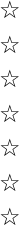<table style="width: 75%; border: none; text-align: left;">
<tr>
<td>☆ </td>
</tr>
<tr>
<td>☆ </td>
</tr>
<tr>
<td>☆ </td>
</tr>
<tr>
<td>☆ </td>
</tr>
<tr>
<td>☆ </td>
</tr>
<tr>
<td>☆ </td>
</tr>
<tr>
<td>☆ </td>
</tr>
</table>
